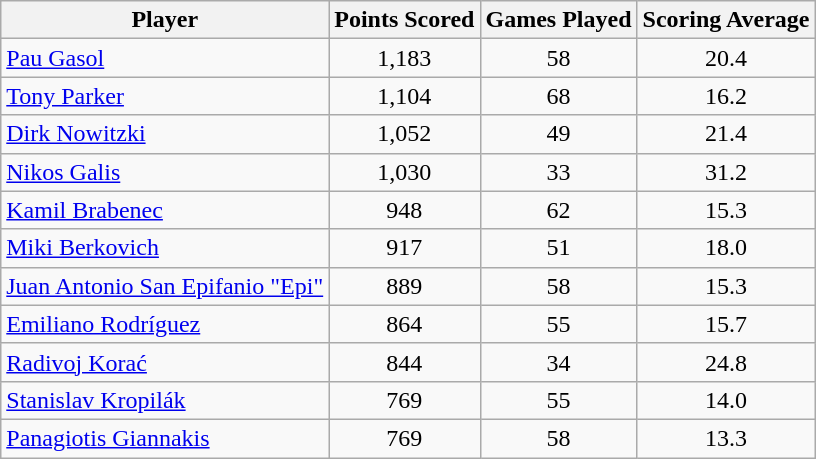<table class="sortable wikitable" style="text-align:center">
<tr>
<th scope="col">Player</th>
<th scope="col">Points Scored</th>
<th scope="col">Games Played</th>
<th scope="col">Scoring Average</th>
</tr>
<tr>
<td style="text-align:left"> <a href='#'>Pau Gasol</a></td>
<td>1,183</td>
<td>58</td>
<td>20.4</td>
</tr>
<tr>
<td style="text-align:left"> <a href='#'>Tony Parker</a></td>
<td>1,104</td>
<td>68</td>
<td>16.2</td>
</tr>
<tr>
<td style="text-align:left"> <a href='#'>Dirk Nowitzki</a></td>
<td>1,052</td>
<td>49</td>
<td>21.4</td>
</tr>
<tr>
<td style="text-align:left"> <a href='#'>Nikos Galis</a></td>
<td>1,030</td>
<td>33</td>
<td>31.2</td>
</tr>
<tr>
<td style="text-align:left"> <a href='#'>Kamil Brabenec</a></td>
<td>948</td>
<td>62</td>
<td>15.3</td>
</tr>
<tr>
<td style="text-align:left"> <a href='#'>Miki Berkovich</a></td>
<td>917</td>
<td>51</td>
<td>18.0</td>
</tr>
<tr>
<td style="text-align:left"> <a href='#'>Juan Antonio San Epifanio "Epi"</a></td>
<td>889</td>
<td>58</td>
<td>15.3</td>
</tr>
<tr>
<td style="text-align:left"> <a href='#'>Emiliano Rodríguez</a></td>
<td>864</td>
<td>55</td>
<td>15.7</td>
</tr>
<tr>
<td style="text-align:left"> <a href='#'>Radivoj Korać</a></td>
<td>844</td>
<td>34</td>
<td>24.8</td>
</tr>
<tr>
<td style="text-align:left"> <a href='#'>Stanislav Kropilák</a></td>
<td>769</td>
<td>55</td>
<td>14.0</td>
</tr>
<tr>
<td style="text-align:left"> <a href='#'>Panagiotis Giannakis</a></td>
<td>769</td>
<td>58</td>
<td>13.3</td>
</tr>
</table>
